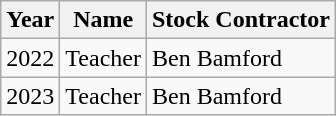<table class="wikitable">
<tr>
<th>Year</th>
<th>Name</th>
<th>Stock Contractor</th>
</tr>
<tr>
<td>2022</td>
<td>Teacher</td>
<td>Ben Bamford</td>
</tr>
<tr>
<td>2023</td>
<td>Teacher</td>
<td>Ben Bamford</td>
</tr>
</table>
